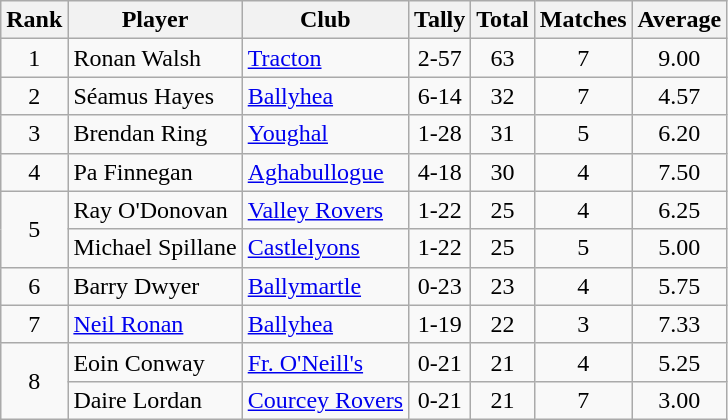<table class="wikitable">
<tr>
<th>Rank</th>
<th>Player</th>
<th>Club</th>
<th>Tally</th>
<th>Total</th>
<th>Matches</th>
<th>Average</th>
</tr>
<tr>
<td rowspan=1 align=center>1</td>
<td>Ronan Walsh</td>
<td><a href='#'>Tracton</a></td>
<td align=center>2-57</td>
<td align=center>63</td>
<td align=center>7</td>
<td align=center>9.00</td>
</tr>
<tr>
<td rowspan=1 align=center>2</td>
<td>Séamus Hayes</td>
<td><a href='#'>Ballyhea</a></td>
<td align=center>6-14</td>
<td align=center>32</td>
<td align=center>7</td>
<td align=center>4.57</td>
</tr>
<tr>
<td rowspan=1 align=center>3</td>
<td>Brendan Ring</td>
<td><a href='#'>Youghal</a></td>
<td align=center>1-28</td>
<td align=center>31</td>
<td align=center>5</td>
<td align=center>6.20</td>
</tr>
<tr>
<td rowspan=1 align=center>4</td>
<td>Pa Finnegan</td>
<td><a href='#'>Aghabullogue</a></td>
<td align=center>4-18</td>
<td align=center>30</td>
<td align=center>4</td>
<td align=center>7.50</td>
</tr>
<tr>
<td rowspan=2 align=center>5</td>
<td>Ray O'Donovan</td>
<td><a href='#'>Valley Rovers</a></td>
<td align=center>1-22</td>
<td align=center>25</td>
<td align=center>4</td>
<td align=center>6.25</td>
</tr>
<tr>
<td>Michael Spillane</td>
<td><a href='#'>Castlelyons</a></td>
<td align=center>1-22</td>
<td align=center>25</td>
<td align=center>5</td>
<td align=center>5.00</td>
</tr>
<tr>
<td rowspan=1 align=center>6</td>
<td>Barry Dwyer</td>
<td><a href='#'>Ballymartle</a></td>
<td align=center>0-23</td>
<td align=center>23</td>
<td align=center>4</td>
<td align=center>5.75</td>
</tr>
<tr>
<td rowspan=1 align=center>7</td>
<td><a href='#'>Neil Ronan</a></td>
<td><a href='#'>Ballyhea</a></td>
<td align=center>1-19</td>
<td align=center>22</td>
<td align=center>3</td>
<td align=center>7.33</td>
</tr>
<tr>
<td rowspan=2 align=center>8</td>
<td>Eoin Conway</td>
<td><a href='#'>Fr. O'Neill's</a></td>
<td align=center>0-21</td>
<td align=center>21</td>
<td align=center>4</td>
<td align=center>5.25</td>
</tr>
<tr>
<td>Daire Lordan</td>
<td><a href='#'>Courcey Rovers</a></td>
<td align=center>0-21</td>
<td align=center>21</td>
<td align=center>7</td>
<td align=center>3.00</td>
</tr>
</table>
